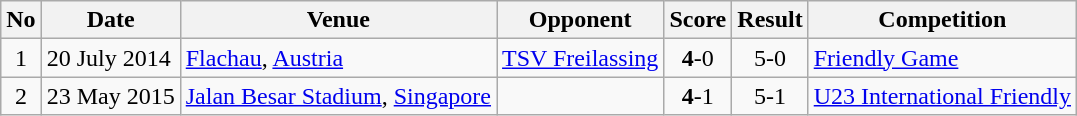<table class="wikitable">
<tr>
<th>No</th>
<th>Date</th>
<th>Venue</th>
<th>Opponent</th>
<th>Score</th>
<th>Result</th>
<th>Competition</th>
</tr>
<tr>
<td align=center>1</td>
<td>20 July 2014</td>
<td><a href='#'>Flachau</a>, <a href='#'>Austria</a></td>
<td> <a href='#'>TSV Freilassing</a></td>
<td align=center><strong>4</strong>-0</td>
<td align=center>5-0</td>
<td><a href='#'>Friendly Game</a></td>
</tr>
<tr>
<td align=center>2</td>
<td>23 May 2015</td>
<td><a href='#'>Jalan Besar Stadium</a>, <a href='#'>Singapore</a></td>
<td></td>
<td align=center><strong>4</strong>-1</td>
<td align=center>5-1</td>
<td><a href='#'>U23 International Friendly</a></td>
</tr>
</table>
